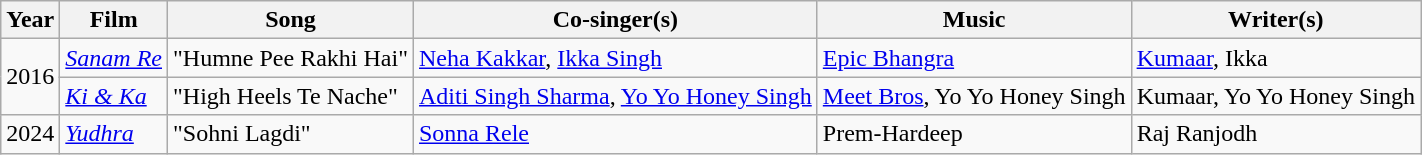<table class="wikitable">
<tr>
<th>Year</th>
<th>Film</th>
<th>Song</th>
<th>Co-singer(s)</th>
<th>Music</th>
<th>Writer(s)</th>
</tr>
<tr>
<td rowspan="2">2016</td>
<td><em><a href='#'>Sanam Re</a></em></td>
<td>"Humne Pee Rakhi Hai"</td>
<td><a href='#'>Neha Kakkar</a>, <a href='#'>Ikka Singh</a></td>
<td><a href='#'>Epic Bhangra</a></td>
<td><a href='#'>Kumaar</a>, Ikka</td>
</tr>
<tr>
<td><em><a href='#'>Ki & Ka</a></em></td>
<td>"High Heels Te Nache"</td>
<td><a href='#'>Aditi Singh Sharma</a>, <a href='#'>Yo Yo Honey Singh</a></td>
<td><a href='#'>Meet Bros</a>, Yo Yo Honey Singh</td>
<td>Kumaar, Yo Yo Honey Singh</td>
</tr>
<tr>
<td>2024</td>
<td><em><a href='#'>Yudhra</a></em></td>
<td>"Sohni Lagdi"</td>
<td><a href='#'>Sonna Rele</a></td>
<td>Prem-Hardeep</td>
<td>Raj Ranjodh</td>
</tr>
</table>
